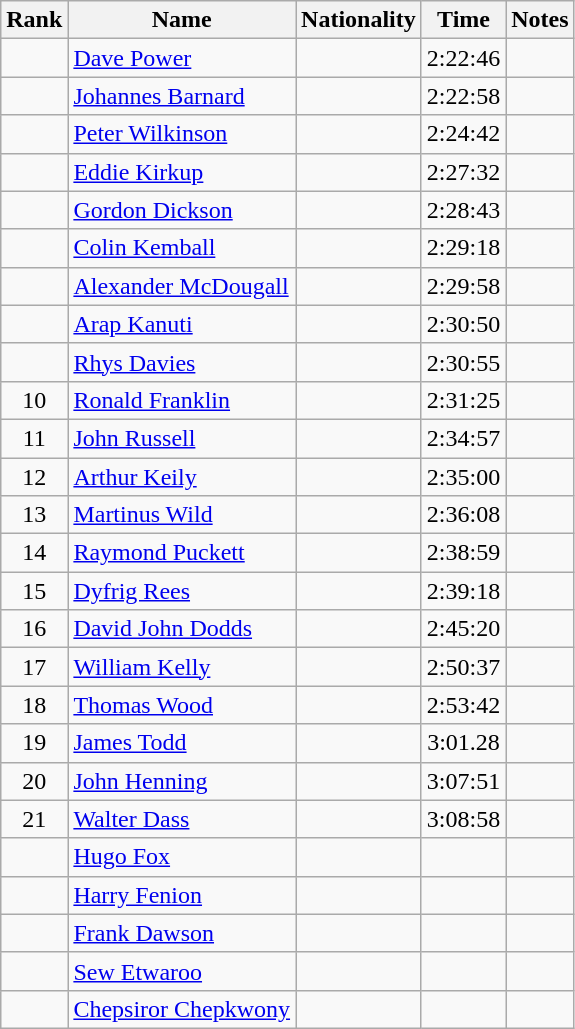<table class="wikitable sortable" style=" text-align:center">
<tr>
<th>Rank</th>
<th>Name</th>
<th>Nationality</th>
<th>Time</th>
<th>Notes</th>
</tr>
<tr>
<td></td>
<td align=left><a href='#'>Dave Power</a></td>
<td align=left></td>
<td>2:22:46</td>
<td></td>
</tr>
<tr>
<td></td>
<td align=left><a href='#'>Johannes Barnard</a></td>
<td align=left></td>
<td>2:22:58</td>
<td></td>
</tr>
<tr>
<td></td>
<td align=left><a href='#'>Peter Wilkinson</a></td>
<td align=left></td>
<td>2:24:42</td>
<td></td>
</tr>
<tr>
<td></td>
<td align=left><a href='#'>Eddie Kirkup</a></td>
<td align=left></td>
<td>2:27:32</td>
<td></td>
</tr>
<tr>
<td></td>
<td align=left><a href='#'>Gordon Dickson</a></td>
<td align=left></td>
<td>2:28:43</td>
<td></td>
</tr>
<tr>
<td></td>
<td align=left><a href='#'>Colin Kemball</a></td>
<td align=left></td>
<td>2:29:18</td>
<td></td>
</tr>
<tr>
<td></td>
<td align=left><a href='#'>Alexander McDougall</a></td>
<td align=left></td>
<td>2:29:58</td>
<td></td>
</tr>
<tr>
<td></td>
<td align=left><a href='#'>Arap Kanuti</a></td>
<td align=left></td>
<td>2:30:50</td>
<td></td>
</tr>
<tr>
<td></td>
<td align=left><a href='#'>Rhys Davies</a></td>
<td align=left></td>
<td>2:30:55</td>
<td></td>
</tr>
<tr>
<td>10</td>
<td align=left><a href='#'>Ronald Franklin</a></td>
<td align=left></td>
<td>2:31:25</td>
<td></td>
</tr>
<tr>
<td>11</td>
<td align=left><a href='#'>John Russell</a></td>
<td align=left></td>
<td>2:34:57</td>
<td></td>
</tr>
<tr>
<td>12</td>
<td align=left><a href='#'>Arthur Keily</a></td>
<td align=left></td>
<td>2:35:00</td>
<td></td>
</tr>
<tr>
<td>13</td>
<td align=left><a href='#'>Martinus Wild</a></td>
<td align=left></td>
<td>2:36:08</td>
<td></td>
</tr>
<tr>
<td>14</td>
<td align=left><a href='#'>Raymond Puckett</a></td>
<td align=left></td>
<td>2:38:59</td>
<td></td>
</tr>
<tr>
<td>15</td>
<td align=left><a href='#'>Dyfrig Rees</a></td>
<td align=left></td>
<td>2:39:18</td>
<td></td>
</tr>
<tr>
<td>16</td>
<td align=left><a href='#'>David John Dodds</a></td>
<td align=left></td>
<td>2:45:20</td>
<td></td>
</tr>
<tr>
<td>17</td>
<td align=left><a href='#'>William Kelly</a></td>
<td align=left></td>
<td>2:50:37</td>
<td></td>
</tr>
<tr>
<td>18</td>
<td align=left><a href='#'>Thomas Wood</a></td>
<td align=left></td>
<td>2:53:42</td>
<td></td>
</tr>
<tr>
<td>19</td>
<td align=left><a href='#'>James Todd</a></td>
<td align=left></td>
<td>3:01.28</td>
<td></td>
</tr>
<tr>
<td>20</td>
<td align=left><a href='#'>John Henning</a></td>
<td align=left></td>
<td>3:07:51</td>
<td></td>
</tr>
<tr>
<td>21</td>
<td align=left><a href='#'>Walter Dass</a></td>
<td align=left></td>
<td>3:08:58</td>
<td></td>
</tr>
<tr>
<td></td>
<td align=left><a href='#'>Hugo Fox</a></td>
<td align=left></td>
<td></td>
<td></td>
</tr>
<tr>
<td></td>
<td align=left><a href='#'>Harry Fenion</a></td>
<td align=left></td>
<td></td>
<td></td>
</tr>
<tr>
<td></td>
<td align=left><a href='#'>Frank Dawson</a></td>
<td align=left></td>
<td></td>
<td></td>
</tr>
<tr>
<td></td>
<td align=left><a href='#'>Sew Etwaroo</a></td>
<td align=left></td>
<td></td>
<td></td>
</tr>
<tr>
<td></td>
<td align=left><a href='#'>Chepsiror Chepkwony</a></td>
<td align=left></td>
<td></td>
<td></td>
</tr>
</table>
